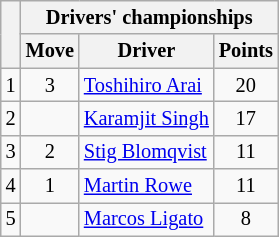<table class="wikitable" style="font-size:85%;">
<tr>
<th rowspan="2"></th>
<th colspan="3" nowrap>Drivers' championships</th>
</tr>
<tr>
<th>Move</th>
<th>Driver</th>
<th>Points</th>
</tr>
<tr>
<td align="center">1</td>
<td align="center"> 3</td>
<td> <a href='#'>Toshihiro Arai</a></td>
<td align="center">20</td>
</tr>
<tr>
<td align="center">2</td>
<td align="center"></td>
<td> <a href='#'>Karamjit Singh</a></td>
<td align="center">17</td>
</tr>
<tr>
<td align="center">3</td>
<td align="center"> 2</td>
<td> <a href='#'>Stig Blomqvist</a></td>
<td align="center">11</td>
</tr>
<tr>
<td align="center">4</td>
<td align="center"> 1</td>
<td> <a href='#'>Martin Rowe</a></td>
<td align="center">11</td>
</tr>
<tr>
<td align="center">5</td>
<td align="center"></td>
<td> <a href='#'>Marcos Ligato</a></td>
<td align="center">8</td>
</tr>
</table>
